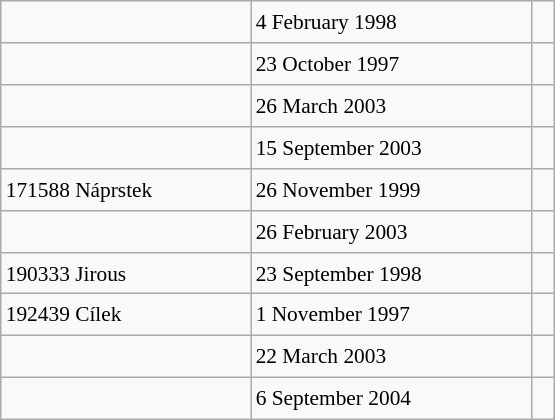<table class="wikitable" style="font-size: 89%; float: left; width: 26em; margin-right: 1em; height: 280px">
<tr>
<td></td>
<td>4 February 1998</td>
<td> </td>
</tr>
<tr>
<td></td>
<td>23 October 1997</td>
<td> </td>
</tr>
<tr>
<td></td>
<td>26 March 2003</td>
<td> </td>
</tr>
<tr>
<td></td>
<td>15 September 2003</td>
<td></td>
</tr>
<tr>
<td>171588 Náprstek</td>
<td>26 November 1999</td>
<td> </td>
</tr>
<tr>
<td></td>
<td>26 February 2003</td>
<td> </td>
</tr>
<tr>
<td>190333 Jirous</td>
<td>23 September 1998</td>
<td></td>
</tr>
<tr>
<td>192439 Cílek</td>
<td>1 November 1997</td>
<td> </td>
</tr>
<tr>
<td></td>
<td>22 March 2003</td>
<td> </td>
</tr>
<tr>
<td></td>
<td>6 September 2004</td>
<td></td>
</tr>
</table>
